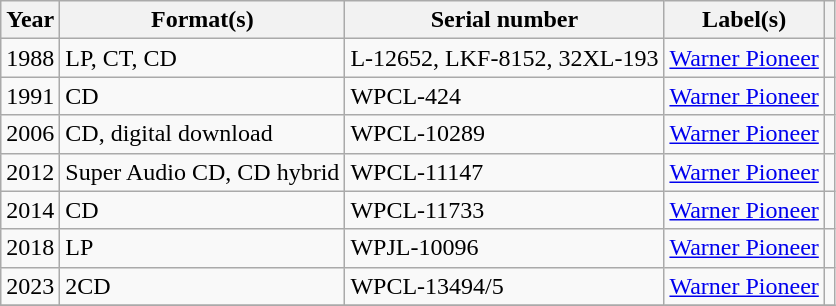<table class="wikitable sortable plainrowheaders">
<tr>
<th scope="col">Year</th>
<th scope="col">Format(s)</th>
<th scope="col">Serial number</th>
<th scope="col">Label(s)</th>
<th scope="col"></th>
</tr>
<tr>
<td>1988</td>
<td>LP, CT, CD</td>
<td>L-12652, LKF-8152, 32XL-193</td>
<td><a href='#'>Warner Pioneer</a></td>
<td></td>
</tr>
<tr>
<td>1991</td>
<td>CD</td>
<td>WPCL-424</td>
<td><a href='#'>Warner Pioneer</a></td>
<td></td>
</tr>
<tr>
<td>2006</td>
<td>CD, digital download</td>
<td>WPCL-10289</td>
<td><a href='#'>Warner Pioneer</a></td>
<td></td>
</tr>
<tr>
<td>2012</td>
<td>Super Audio CD, CD hybrid</td>
<td>WPCL-11147</td>
<td><a href='#'>Warner Pioneer</a></td>
<td></td>
</tr>
<tr>
<td>2014</td>
<td>CD</td>
<td>WPCL-11733</td>
<td><a href='#'>Warner Pioneer</a></td>
<td></td>
</tr>
<tr>
<td>2018</td>
<td>LP</td>
<td>WPJL-10096</td>
<td><a href='#'>Warner Pioneer</a></td>
<td></td>
</tr>
<tr>
<td>2023</td>
<td>2CD</td>
<td>WPCL-13494/5</td>
<td><a href='#'>Warner Pioneer</a></td>
<td></td>
</tr>
<tr>
</tr>
</table>
